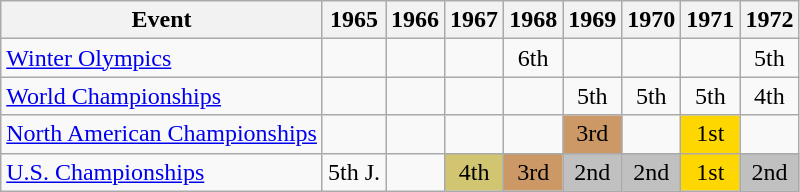<table class="wikitable" style="text-align:center">
<tr>
<th>Event</th>
<th>1965</th>
<th>1966</th>
<th>1967</th>
<th>1968</th>
<th>1969</th>
<th>1970</th>
<th>1971</th>
<th>1972</th>
</tr>
<tr>
<td align=left><a href='#'>Winter Olympics</a></td>
<td></td>
<td></td>
<td></td>
<td>6th</td>
<td></td>
<td></td>
<td></td>
<td>5th</td>
</tr>
<tr>
<td align=left><a href='#'>World Championships</a></td>
<td></td>
<td></td>
<td></td>
<td></td>
<td>5th</td>
<td>5th</td>
<td>5th</td>
<td>4th</td>
</tr>
<tr>
<td align=left><a href='#'>North American Championships</a></td>
<td></td>
<td></td>
<td></td>
<td></td>
<td bgcolor=cc9966>3rd</td>
<td></td>
<td bgcolor=gold>1st</td>
<td></td>
</tr>
<tr>
<td align=left><a href='#'>U.S. Championships</a></td>
<td>5th J.</td>
<td></td>
<td bgcolor=d1c571>4th</td>
<td bgcolor=cc9966>3rd</td>
<td bgcolor=silver>2nd</td>
<td bgcolor=silver>2nd</td>
<td bgcolor=gold>1st</td>
<td bgcolor=silver>2nd</td>
</tr>
</table>
